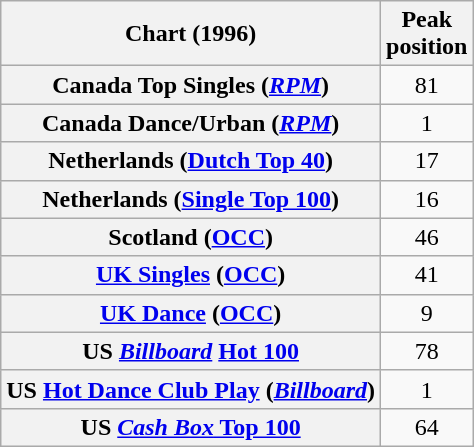<table class="wikitable sortable plainrowheaders" style="text-align:center">
<tr>
<th scope="col">Chart (1996)</th>
<th scope="col">Peak<br>position</th>
</tr>
<tr>
<th scope="row">Canada Top Singles (<a href='#'><em>RPM</em></a>)</th>
<td>81</td>
</tr>
<tr>
<th scope="row">Canada Dance/Urban (<a href='#'><em>RPM</em></a>)</th>
<td>1</td>
</tr>
<tr>
<th scope="row">Netherlands (<a href='#'>Dutch Top 40</a>)</th>
<td>17</td>
</tr>
<tr>
<th scope="row">Netherlands (<a href='#'>Single Top 100</a>)</th>
<td>16</td>
</tr>
<tr>
<th scope="row">Scotland (<a href='#'>OCC</a>)</th>
<td>46</td>
</tr>
<tr>
<th scope="row"><a href='#'>UK Singles</a> (<a href='#'>OCC</a>)</th>
<td>41</td>
</tr>
<tr>
<th scope="row"><a href='#'>UK Dance</a> (<a href='#'>OCC</a>)</th>
<td>9</td>
</tr>
<tr>
<th scope="row">US <em><a href='#'>Billboard</a></em> <a href='#'>Hot 100</a></th>
<td>78</td>
</tr>
<tr>
<th scope="row">US <a href='#'>Hot Dance Club Play</a> (<em><a href='#'>Billboard</a></em>)</th>
<td>1</td>
</tr>
<tr>
<th scope="row">US <a href='#'><em>Cash Box</em> Top 100</a></th>
<td>64</td>
</tr>
</table>
